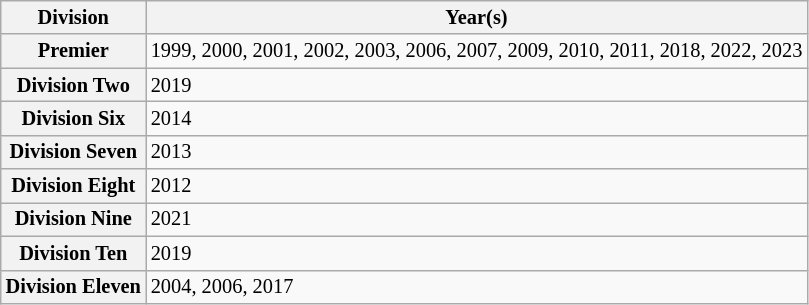<table class="wikitable" style="font-size:85%">
<tr>
<th scope="col">Division</th>
<th scope="col">Year(s)</th>
</tr>
<tr>
<th scope="row">Premier</th>
<td>1999, 2000, 2001, 2002, 2003, 2006, 2007, 2009, 2010, 2011, 2018, 2022, 2023</td>
</tr>
<tr>
<th scope="row">Division Two</th>
<td>2019</td>
</tr>
<tr>
<th scope="row">Division Six</th>
<td>2014</td>
</tr>
<tr>
<th scope="row">Division Seven</th>
<td>2013</td>
</tr>
<tr>
<th scope="row">Division Eight</th>
<td>2012</td>
</tr>
<tr>
<th scope="row">Division Nine</th>
<td>2021</td>
</tr>
<tr>
<th scope="row">Division Ten</th>
<td>2019</td>
</tr>
<tr>
<th scope="row">Division Eleven</th>
<td>2004, 2006, 2017</td>
</tr>
</table>
